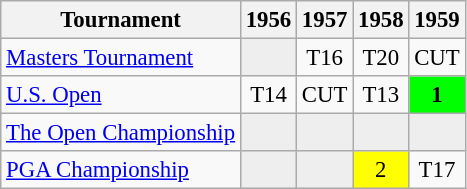<table class="wikitable" style="font-size:95%;text-align:center;">
<tr>
<th>Tournament</th>
<th>1956</th>
<th>1957</th>
<th>1958</th>
<th>1959</th>
</tr>
<tr>
<td align=left><a href='#'>Masters Tournament</a></td>
<td style="background:#eeeeee;"></td>
<td>T16</td>
<td>T20</td>
<td>CUT</td>
</tr>
<tr>
<td align=left><a href='#'>U.S. Open</a></td>
<td>T14</td>
<td>CUT</td>
<td>T13</td>
<td style="background:lime;"><strong>1</strong></td>
</tr>
<tr>
<td align=left><a href='#'>The Open Championship</a></td>
<td style="background:#eeeeee;"></td>
<td style="background:#eeeeee;"></td>
<td style="background:#eeeeee;"></td>
<td style="background:#eeeeee;"></td>
</tr>
<tr>
<td align=left><a href='#'>PGA Championship</a></td>
<td style="background:#eeeeee;"></td>
<td style="background:#eeeeee;"></td>
<td style="background:yellow;">2</td>
<td>T17</td>
</tr>
</table>
